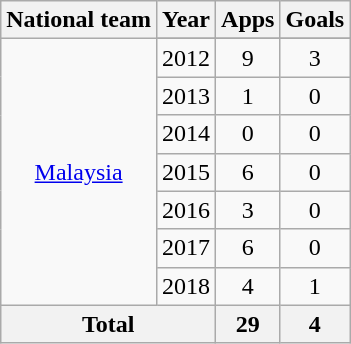<table class="wikitable" style="text-align: center;">
<tr>
<th>National team</th>
<th>Year</th>
<th>Apps</th>
<th>Goals</th>
</tr>
<tr>
<td rowspan=8><a href='#'>Malaysia</a></td>
</tr>
<tr>
<td>2012</td>
<td>9</td>
<td>3</td>
</tr>
<tr>
<td>2013</td>
<td>1</td>
<td>0</td>
</tr>
<tr>
<td>2014</td>
<td>0</td>
<td>0</td>
</tr>
<tr>
<td>2015</td>
<td>6</td>
<td>0</td>
</tr>
<tr>
<td>2016</td>
<td>3</td>
<td>0</td>
</tr>
<tr>
<td>2017</td>
<td>6</td>
<td>0</td>
</tr>
<tr>
<td>2018</td>
<td>4</td>
<td>1</td>
</tr>
<tr>
<th colspan=2>Total</th>
<th>29</th>
<th>4</th>
</tr>
</table>
